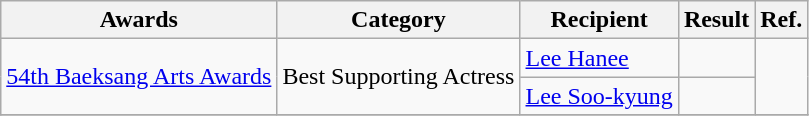<table class="wikitable">
<tr>
<th>Awards</th>
<th>Category</th>
<th>Recipient</th>
<th>Result</th>
<th>Ref.</th>
</tr>
<tr>
<td rowspan=2><a href='#'>54th Baeksang Arts Awards</a></td>
<td rowspan=2>Best Supporting Actress</td>
<td><a href='#'>Lee Hanee</a></td>
<td></td>
<td rowspan=2></td>
</tr>
<tr>
<td><a href='#'>Lee Soo-kyung</a></td>
<td></td>
</tr>
<tr>
</tr>
</table>
